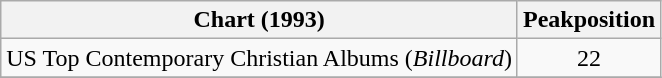<table class="wikitable">
<tr>
<th>Chart (1993)</th>
<th>Peakposition</th>
</tr>
<tr>
<td>US Top Contemporary Christian Albums (<em>Billboard</em>)</td>
<td align="center">22</td>
</tr>
<tr>
</tr>
</table>
